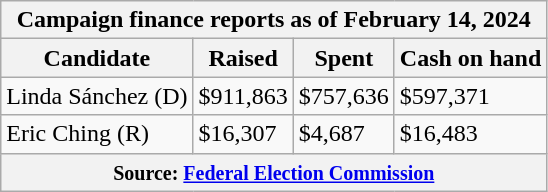<table class="wikitable sortable">
<tr>
<th colspan=4>Campaign finance reports as of February 14, 2024</th>
</tr>
<tr style="text-align:center;">
<th>Candidate</th>
<th>Raised</th>
<th>Spent</th>
<th>Cash on hand</th>
</tr>
<tr>
<td>Linda Sánchez (D)</td>
<td>$911,863</td>
<td>$757,636</td>
<td>$597,371</td>
</tr>
<tr>
<td>Eric Ching (R)</td>
<td>$16,307</td>
<td>$4,687</td>
<td>$16,483</td>
</tr>
<tr>
<th colspan="4"><small>Source: <a href='#'>Federal Election Commission</a></small></th>
</tr>
</table>
